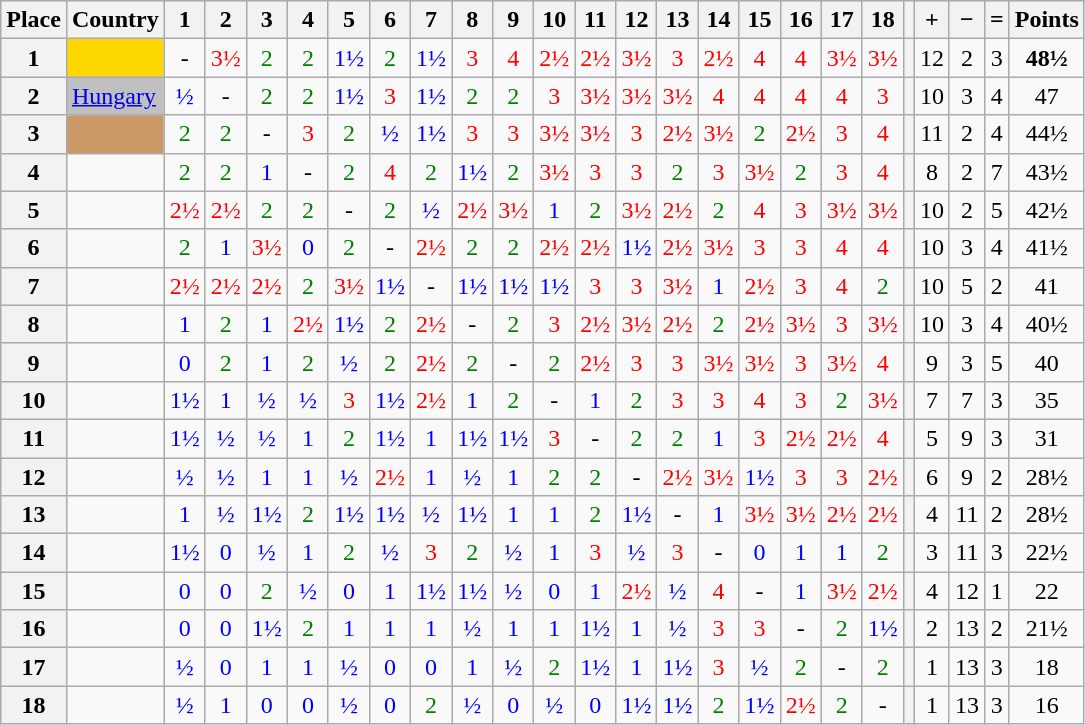<table class="wikitable" style="text-align:center">
<tr>
<th>Place</th>
<th>Country</th>
<th>1</th>
<th>2</th>
<th>3</th>
<th>4</th>
<th>5</th>
<th>6</th>
<th>7</th>
<th>8</th>
<th>9</th>
<th>10</th>
<th>11</th>
<th>12</th>
<th>13</th>
<th>14</th>
<th>15</th>
<th>16</th>
<th>17</th>
<th>18</th>
<th></th>
<th>+</th>
<th>−</th>
<th>=</th>
<th>Points</th>
</tr>
<tr>
<th>1</th>
<td align=left bgcolor="gold"></td>
<td>-</td>
<td style="color: red;">3½</td>
<td style="color: green">2</td>
<td style="color: green">2</td>
<td style="color: blue;">1½</td>
<td style="color: green">2</td>
<td style="color: blue;">1½</td>
<td style="color: red;">3</td>
<td style="color: red;">4</td>
<td style="color: red;">2½</td>
<td style="color: red;">2½</td>
<td style="color: red;">3½</td>
<td style="color: red;">3</td>
<td style="color: red;">2½</td>
<td style="color: red;">4</td>
<td style="color: red;">4</td>
<td style="color: red;">3½</td>
<td style="color: red;">3½</td>
<th></th>
<td>12</td>
<td>2</td>
<td>3</td>
<td><strong>48½</strong></td>
</tr>
<tr>
<th>2</th>
<td align=left bgcolor="silver"> <a href='#'>Hungary</a></td>
<td style="color: blue;">½</td>
<td>-</td>
<td style="color: green">2</td>
<td style="color: green">2</td>
<td style="color: blue;">1½</td>
<td style="color: red;">3</td>
<td style="color: blue;">1½</td>
<td style="color: green">2</td>
<td style="color: green">2</td>
<td style="color: red;">3</td>
<td style="color: red;">3½</td>
<td style="color: red;">3½</td>
<td style="color: red;">3½</td>
<td style="color: red;">4</td>
<td style="color: red;">4</td>
<td style="color: red;">4</td>
<td style="color: red;">4</td>
<td style="color: red;">3</td>
<th></th>
<td>10</td>
<td>3</td>
<td>4</td>
<td>47</td>
</tr>
<tr>
<th>3</th>
<td align=left bgcolor="CC9966"></td>
<td style="color: green">2</td>
<td style="color: green">2</td>
<td>-</td>
<td style="color: red;">3</td>
<td style="color: green">2</td>
<td style="color: blue;">½</td>
<td style="color: blue;">1½</td>
<td style="color: red;">3</td>
<td style="color: red;">3</td>
<td style="color: red;">3½</td>
<td style="color: red;">3½</td>
<td style="color: red;">3</td>
<td style="color: red;">2½</td>
<td style="color: red;">3½</td>
<td style="color: green">2</td>
<td style="color: red;">2½</td>
<td style="color: red;">3</td>
<td style="color: red;">4</td>
<th></th>
<td>11</td>
<td>2</td>
<td>4</td>
<td>44½</td>
</tr>
<tr>
<th>4</th>
<td align=left></td>
<td style="color: green">2</td>
<td style="color: green">2</td>
<td style="color: blue;">1</td>
<td>-</td>
<td style="color: green">2</td>
<td style="color: red;">4</td>
<td style="color: green">2</td>
<td style="color: blue;">1½</td>
<td style="color: green">2</td>
<td style="color: red;">3½</td>
<td style="color: red;">3</td>
<td style="color: red;">3</td>
<td style="color: green">2</td>
<td style="color: red;">3</td>
<td style="color: red;">3½</td>
<td style="color: green">2</td>
<td style="color: red;">3</td>
<td style="color: red;">4</td>
<th></th>
<td>8</td>
<td>2</td>
<td>7</td>
<td>43½</td>
</tr>
<tr>
<th>5</th>
<td align=left></td>
<td style="color: red;">2½</td>
<td style="color: red;">2½</td>
<td style="color: green">2</td>
<td style="color: green">2</td>
<td>-</td>
<td style="color: green">2</td>
<td style="color: blue;">½</td>
<td style="color: red;">2½</td>
<td style="color: red;">3½</td>
<td style="color: blue;">1</td>
<td style="color: green">2</td>
<td style="color: red;">3½</td>
<td style="color: red;">2½</td>
<td style="color: green">2</td>
<td style="color: red;">4</td>
<td style="color: red;">3</td>
<td style="color: red;">3½</td>
<td style="color: red;">3½</td>
<th></th>
<td>10</td>
<td>2</td>
<td>5</td>
<td>42½</td>
</tr>
<tr>
<th>6</th>
<td align=left></td>
<td style="color: green">2</td>
<td style="color: blue;">1</td>
<td style="color: red;">3½</td>
<td style="color: blue;">0</td>
<td style="color: green">2</td>
<td>-</td>
<td style="color: red;">2½</td>
<td style="color: green">2</td>
<td style="color: green">2</td>
<td style="color: red;">2½</td>
<td style="color: red;">2½</td>
<td style="color: blue;">1½</td>
<td style="color: red;">2½</td>
<td style="color: red;">3½</td>
<td style="color: red;">3</td>
<td style="color: red;">3</td>
<td style="color: red;">4</td>
<td style="color: red;">4</td>
<th></th>
<td>10</td>
<td>3</td>
<td>4</td>
<td>41½</td>
</tr>
<tr>
<th>7</th>
<td align=left></td>
<td style="color: red;">2½</td>
<td style="color: red;">2½</td>
<td style="color: red;">2½</td>
<td style="color: green">2</td>
<td style="color: red;">3½</td>
<td style="color: blue;">1½</td>
<td>-</td>
<td style="color: blue;">1½</td>
<td style="color: blue;">1½</td>
<td style="color: blue;">1½</td>
<td style="color: red;">3</td>
<td style="color: red;">3</td>
<td style="color: red;">3½</td>
<td style="color: blue;">1</td>
<td style="color: red;">2½</td>
<td style="color: red;">3</td>
<td style="color: red;">4</td>
<td style="color: green">2</td>
<th></th>
<td>10</td>
<td>5</td>
<td>2</td>
<td>41</td>
</tr>
<tr>
<th>8</th>
<td align=left></td>
<td style="color: blue;">1</td>
<td style="color: green">2</td>
<td style="color: blue;">1</td>
<td style="color: red;">2½</td>
<td style="color: blue;">1½</td>
<td style="color: green">2</td>
<td style="color: red;">2½</td>
<td>-</td>
<td style="color: green">2</td>
<td style="color: red;">3</td>
<td style="color: red;">2½</td>
<td style="color: red;">3½</td>
<td style="color: red;">2½</td>
<td style="color: green">2</td>
<td style="color: red;">2½</td>
<td style="color: red;">3½</td>
<td style="color: red;">3</td>
<td style="color: red;">3½</td>
<th></th>
<td>10</td>
<td>3</td>
<td>4</td>
<td>40½</td>
</tr>
<tr>
<th>9</th>
<td align=left></td>
<td style="color: blue;">0</td>
<td style="color: green">2</td>
<td style="color: blue;">1</td>
<td style="color: green">2</td>
<td style="color: blue;">½</td>
<td style="color: green">2</td>
<td style="color: red;">2½</td>
<td style="color: green">2</td>
<td>-</td>
<td style="color: green">2</td>
<td style="color: red;">2½</td>
<td style="color: red;">3</td>
<td style="color: red;">3</td>
<td style="color: red;">3½</td>
<td style="color: red;">3½</td>
<td style="color: red;">3</td>
<td style="color: red;">3½</td>
<td style="color: red;">4</td>
<th></th>
<td>9</td>
<td>3</td>
<td>5</td>
<td>40</td>
</tr>
<tr>
<th>10</th>
<td align=left></td>
<td style="color: blue;">1½</td>
<td style="color: blue;">1</td>
<td style="color: blue;">½</td>
<td style="color: blue;">½</td>
<td style="color: red;">3</td>
<td style="color: blue;">1½</td>
<td style="color: red;">2½</td>
<td style="color: blue;">1</td>
<td style="color: green">2</td>
<td>-</td>
<td style="color: blue;">1</td>
<td style="color: green">2</td>
<td style="color: red;">3</td>
<td style="color: red;">3</td>
<td style="color: red;">4</td>
<td style="color: red;">3</td>
<td style="color: green">2</td>
<td style="color: red;">3½</td>
<th></th>
<td>7</td>
<td>7</td>
<td>3</td>
<td>35</td>
</tr>
<tr>
<th>11</th>
<td align=left></td>
<td style="color: blue;">1½</td>
<td style="color: blue;">½</td>
<td style="color: blue;">½</td>
<td style="color: blue;">1</td>
<td style="color: green">2</td>
<td style="color: blue;">1½</td>
<td style="color: blue;">1</td>
<td style="color: blue;">1½</td>
<td style="color: blue;">1½</td>
<td style="color: red;">3</td>
<td>-</td>
<td style="color: green">2</td>
<td style="color: green">2</td>
<td style="color: blue;">1</td>
<td style="color: red;">3</td>
<td style="color: red;">2½</td>
<td style="color: red;">2½</td>
<td style="color: red;">4</td>
<th></th>
<td>5</td>
<td>9</td>
<td>3</td>
<td>31</td>
</tr>
<tr>
<th>12</th>
<td align=left></td>
<td style="color: blue;">½</td>
<td style="color: blue;">½</td>
<td style="color: blue;">1</td>
<td style="color: blue;">1</td>
<td style="color: blue;">½</td>
<td style="color: red;">2½</td>
<td style="color: blue;">1</td>
<td style="color: blue;">½</td>
<td style="color: blue;">1</td>
<td style="color: green">2</td>
<td style="color: green">2</td>
<td>-</td>
<td style="color: red;">2½</td>
<td style="color: red;">3½</td>
<td style="color: blue;">1½</td>
<td style="color: red;">3</td>
<td style="color: red;">3</td>
<td style="color: red;">2½</td>
<th></th>
<td>6</td>
<td>9</td>
<td>2</td>
<td>28½</td>
</tr>
<tr>
<th>13</th>
<td align=left></td>
<td style="color: blue;">1</td>
<td style="color: blue;">½</td>
<td style="color: blue;">1½</td>
<td style="color: green">2</td>
<td style="color: blue;">1½</td>
<td style="color: blue;">1½</td>
<td style="color: blue;">½</td>
<td style="color: blue;">1½</td>
<td style="color: blue;">1</td>
<td style="color: blue;">1</td>
<td style="color: green">2</td>
<td style="color: blue;">1½</td>
<td>-</td>
<td style="color: blue;">1</td>
<td style="color: red;">3½</td>
<td style="color: red;">3½</td>
<td style="color: red;">2½</td>
<td style="color: red;">2½</td>
<th></th>
<td>4</td>
<td>11</td>
<td>2</td>
<td>28½</td>
</tr>
<tr>
<th>14</th>
<td align=left></td>
<td style="color: blue;">1½</td>
<td style="color: blue;">0</td>
<td style="color: blue;">½</td>
<td style="color: blue;">1</td>
<td style="color: green">2</td>
<td style="color: blue;">½</td>
<td style="color: red;">3</td>
<td style="color: green">2</td>
<td style="color: blue;">½</td>
<td style="color: blue;">1</td>
<td style="color: red;">3</td>
<td style="color: blue;">½</td>
<td style="color: red;">3</td>
<td>-</td>
<td style="color: blue;">0</td>
<td style="color: blue;">1</td>
<td style="color: blue;">1</td>
<td style="color: green">2</td>
<th></th>
<td>3</td>
<td>11</td>
<td>3</td>
<td>22½</td>
</tr>
<tr>
<th>15</th>
<td align=left></td>
<td style="color: blue;">0</td>
<td style="color: blue;">0</td>
<td style="color: green">2</td>
<td style="color: blue;">½</td>
<td style="color: blue;">0</td>
<td style="color: blue;">1</td>
<td style="color: blue;">1½</td>
<td style="color: blue;">1½</td>
<td style="color: blue;">½</td>
<td style="color: blue;">0</td>
<td style="color: blue;">1</td>
<td style="color: red;">2½</td>
<td style="color: blue;">½</td>
<td style="color: red;">4</td>
<td>-</td>
<td style="color: blue;">1</td>
<td style="color: red;">3½</td>
<td style="color: red;">2½</td>
<th></th>
<td>4</td>
<td>12</td>
<td>1</td>
<td>22</td>
</tr>
<tr>
<th>16</th>
<td align=left></td>
<td style="color: blue;">0</td>
<td style="color: blue;">0</td>
<td style="color: blue;">1½</td>
<td style="color: green">2</td>
<td style="color: blue;">1</td>
<td style="color: blue;">1</td>
<td style="color: blue;">1</td>
<td style="color: blue;">½</td>
<td style="color: blue;">1</td>
<td style="color: blue;">1</td>
<td style="color: blue;">1½</td>
<td style="color: blue;">1</td>
<td style="color: blue;">½</td>
<td style="color: red;">3</td>
<td style="color: red;">3</td>
<td>-</td>
<td style="color: green">2</td>
<td style="color: blue;">1½</td>
<th></th>
<td>2</td>
<td>13</td>
<td>2</td>
<td>21½</td>
</tr>
<tr>
<th>17</th>
<td align=left></td>
<td style="color: blue;">½</td>
<td style="color: blue;">0</td>
<td style="color: blue;">1</td>
<td style="color: blue;">1</td>
<td style="color: blue;">½</td>
<td style="color: blue;">0</td>
<td style="color: blue;">0</td>
<td style="color: blue;">1</td>
<td style="color: blue;">½</td>
<td style="color: green">2</td>
<td style="color: blue;">1½</td>
<td style="color: blue;">1</td>
<td style="color: blue;">1½</td>
<td style="color: red;">3</td>
<td style="color: blue;">½</td>
<td style="color: green">2</td>
<td>-</td>
<td style="color: green">2</td>
<th></th>
<td>1</td>
<td>13</td>
<td>3</td>
<td>18</td>
</tr>
<tr>
<th>18</th>
<td align=left></td>
<td style="color: blue;">½</td>
<td style="color: blue;">1</td>
<td style="color: blue;">0</td>
<td style="color: blue;">0</td>
<td style="color: blue;">½</td>
<td style="color: blue;">0</td>
<td style="color: green">2</td>
<td style="color: blue;">½</td>
<td style="color: blue;">0</td>
<td style="color: blue;">½</td>
<td style="color: blue;">0</td>
<td style="color: blue;">1½</td>
<td style="color: blue;">1½</td>
<td style="color: green">2</td>
<td style="color: blue;">1½</td>
<td style="color: red;">2½</td>
<td style="color: green">2</td>
<td>-</td>
<th></th>
<td>1</td>
<td>13</td>
<td>3</td>
<td>16</td>
</tr>
</table>
